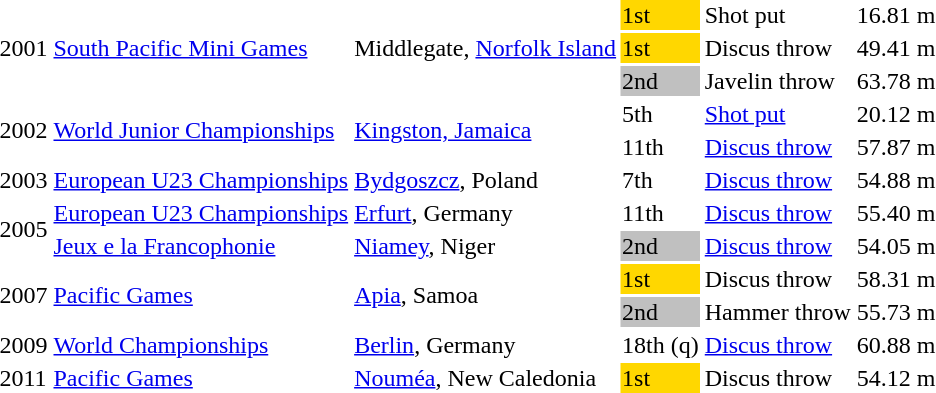<table>
<tr>
<td rowspan=3>2001</td>
<td rowspan=3><a href='#'>South Pacific Mini Games</a></td>
<td rowspan=3>Middlegate, <a href='#'>Norfolk Island</a></td>
<td bgcolor=gold>1st</td>
<td>Shot put</td>
<td>16.81 m</td>
</tr>
<tr>
<td bgcolor=gold>1st</td>
<td>Discus throw</td>
<td>49.41 m</td>
</tr>
<tr>
<td bgcolor=silver>2nd</td>
<td>Javelin throw</td>
<td>63.78 m</td>
</tr>
<tr>
<td rowspan=2>2002</td>
<td rowspan=2><a href='#'>World Junior Championships</a></td>
<td rowspan=2><a href='#'>Kingston, Jamaica</a></td>
<td>5th</td>
<td><a href='#'>Shot put</a></td>
<td>20.12 m</td>
</tr>
<tr>
<td>11th</td>
<td><a href='#'>Discus throw</a></td>
<td>57.87 m</td>
</tr>
<tr>
<td>2003</td>
<td><a href='#'>European U23 Championships</a></td>
<td><a href='#'>Bydgoszcz</a>, Poland</td>
<td>7th</td>
<td><a href='#'>Discus throw</a></td>
<td>54.88 m</td>
</tr>
<tr>
<td rowspan=2>2005</td>
<td><a href='#'>European U23 Championships</a></td>
<td><a href='#'>Erfurt</a>, Germany</td>
<td>11th</td>
<td><a href='#'>Discus throw</a></td>
<td>55.40 m</td>
</tr>
<tr>
<td><a href='#'>Jeux e la Francophonie</a></td>
<td><a href='#'>Niamey</a>, Niger</td>
<td bgcolor=silver>2nd</td>
<td><a href='#'>Discus throw</a></td>
<td>54.05 m</td>
</tr>
<tr>
<td rowspan=2>2007</td>
<td rowspan=2><a href='#'>Pacific Games</a></td>
<td rowspan=2><a href='#'>Apia</a>, Samoa</td>
<td bgcolor=gold>1st</td>
<td>Discus throw</td>
<td>58.31 m </td>
</tr>
<tr>
<td bgcolor=silver>2nd</td>
<td>Hammer throw</td>
<td>55.73 m</td>
</tr>
<tr>
<td>2009</td>
<td><a href='#'>World Championships</a></td>
<td><a href='#'>Berlin</a>, Germany</td>
<td>18th (q)</td>
<td><a href='#'>Discus throw</a></td>
<td>60.88 m</td>
</tr>
<tr>
<td>2011</td>
<td><a href='#'>Pacific Games</a></td>
<td><a href='#'>Nouméa</a>, New Caledonia</td>
<td bgcolor=gold>1st</td>
<td>Discus throw</td>
<td>54.12 m</td>
</tr>
</table>
